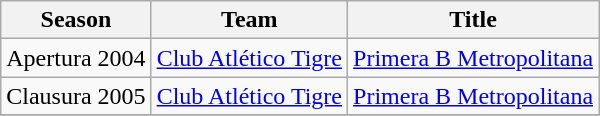<table class="wikitable">
<tr>
<th>Season</th>
<th>Team</th>
<th>Title</th>
</tr>
<tr>
<td>Apertura 2004</td>
<td><a href='#'>Club Atlético Tigre</a></td>
<td><a href='#'>Primera B Metropolitana</a></td>
</tr>
<tr>
<td>Clausura 2005</td>
<td><a href='#'>Club Atlético Tigre</a></td>
<td><a href='#'>Primera B Metropolitana</a></td>
</tr>
<tr>
</tr>
</table>
